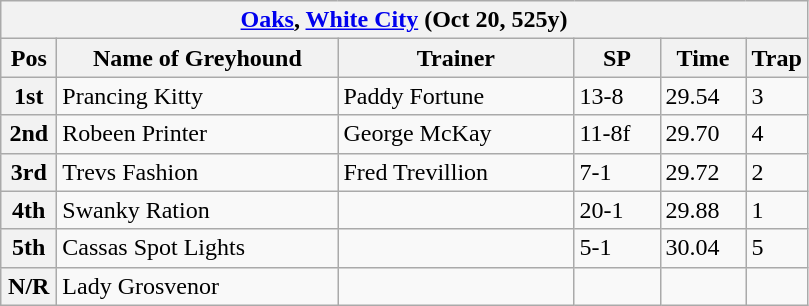<table class="wikitable">
<tr>
<th colspan="6"><a href='#'>Oaks</a>, <a href='#'>White City</a> (Oct 20, 525y)</th>
</tr>
<tr>
<th width=30>Pos</th>
<th width=180>Name of Greyhound</th>
<th width=150>Trainer</th>
<th width=50>SP</th>
<th width=50>Time</th>
<th width=30>Trap</th>
</tr>
<tr>
<th>1st</th>
<td>Prancing Kitty</td>
<td>Paddy Fortune</td>
<td>13-8</td>
<td>29.54</td>
<td>3</td>
</tr>
<tr>
<th>2nd</th>
<td>Robeen Printer</td>
<td>George McKay</td>
<td>11-8f</td>
<td>29.70</td>
<td>4</td>
</tr>
<tr>
<th>3rd</th>
<td>Trevs Fashion</td>
<td>Fred Trevillion</td>
<td>7-1</td>
<td>29.72</td>
<td>2</td>
</tr>
<tr>
<th>4th</th>
<td>Swanky Ration</td>
<td></td>
<td>20-1</td>
<td>29.88</td>
<td>1</td>
</tr>
<tr>
<th>5th</th>
<td>Cassas Spot Lights</td>
<td></td>
<td>5-1</td>
<td>30.04</td>
<td>5</td>
</tr>
<tr>
<th>N/R</th>
<td>Lady Grosvenor</td>
<td></td>
<td></td>
<td></td>
<td></td>
</tr>
</table>
